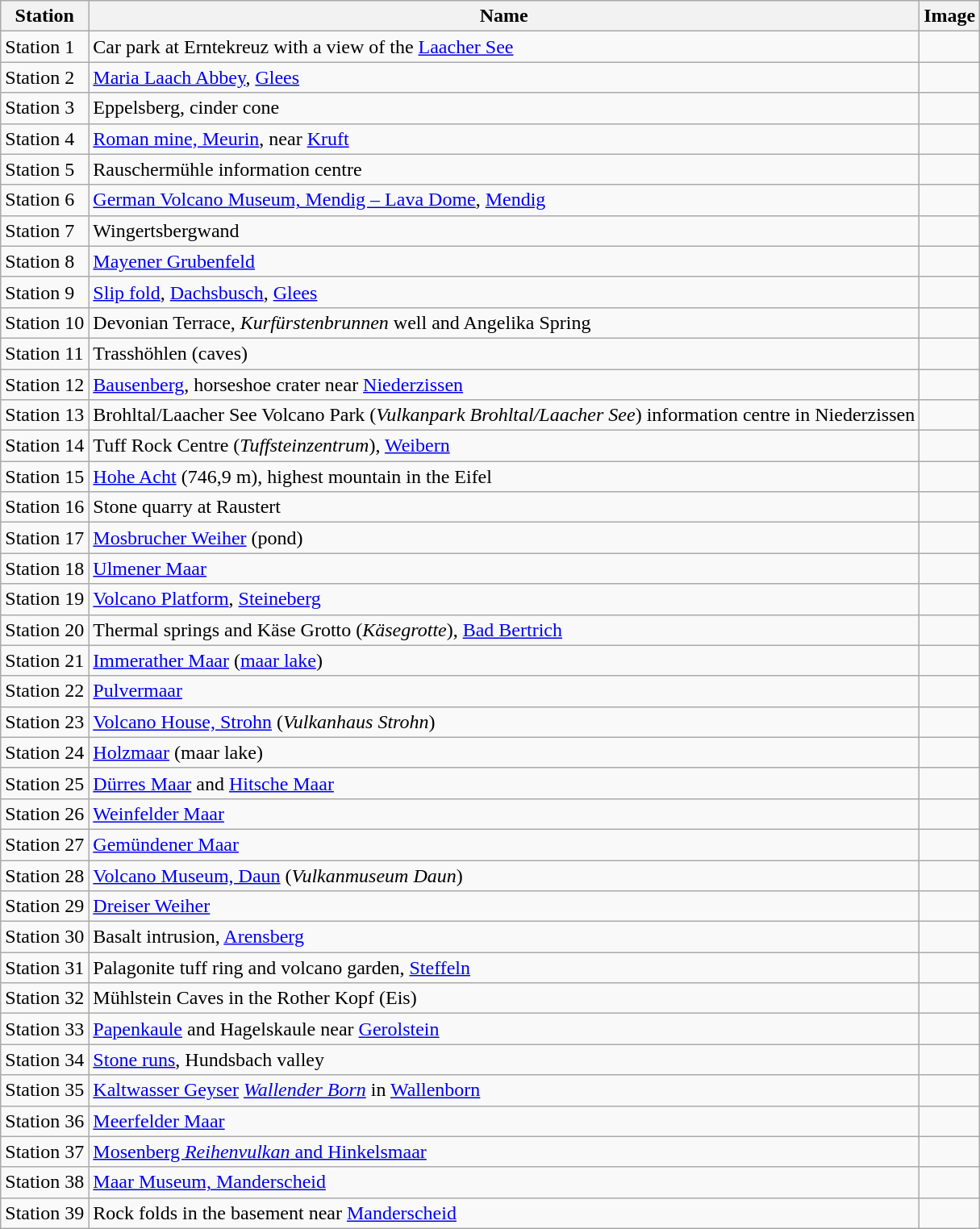<table class="wikitable sortable">
<tr>
<th>Station</th>
<th>Name</th>
<th>Image</th>
</tr>
<tr>
<td>Station 1</td>
<td>Car park at Erntekreuz with a view of the <a href='#'>Laacher See</a></td>
<td></td>
</tr>
<tr>
<td>Station 2</td>
<td><a href='#'>Maria Laach Abbey</a>, <a href='#'>Glees</a></td>
<td></td>
</tr>
<tr>
<td>Station 3</td>
<td>Eppelsberg, cinder cone</td>
<td></td>
</tr>
<tr>
<td>Station 4</td>
<td><a href='#'>Roman mine, Meurin</a>, near <a href='#'>Kruft</a></td>
<td></td>
</tr>
<tr>
<td>Station 5</td>
<td>Rauschermühle information centre</td>
<td></td>
</tr>
<tr>
<td>Station 6</td>
<td><a href='#'>German Volcano Museum, Mendig – Lava Dome</a>, <a href='#'>Mendig</a></td>
<td></td>
</tr>
<tr>
<td>Station 7</td>
<td>Wingertsbergwand</td>
<td></td>
</tr>
<tr>
<td>Station 8</td>
<td><a href='#'>Mayener Grubenfeld</a></td>
<td></td>
</tr>
<tr>
<td>Station 9</td>
<td><a href='#'>Slip fold</a>, <a href='#'>Dachsbusch</a>, <a href='#'>Glees</a></td>
<td></td>
</tr>
<tr>
<td>Station 10</td>
<td>Devonian Terrace, <em>Kurfürstenbrunnen</em> well and Angelika Spring</td>
<td></td>
</tr>
<tr>
<td>Station 11</td>
<td>Trasshöhlen (caves)</td>
<td></td>
</tr>
<tr>
<td>Station 12</td>
<td><a href='#'>Bausenberg</a>, horseshoe crater near <a href='#'>Niederzissen</a></td>
<td></td>
</tr>
<tr>
<td>Station 13</td>
<td>Brohltal/Laacher See Volcano Park (<em>Vulkanpark Brohltal/Laacher See</em>) information centre in Niederzissen</td>
<td></td>
</tr>
<tr>
<td>Station 14</td>
<td>Tuff Rock Centre (<em>Tuffsteinzentrum</em>), <a href='#'>Weibern</a></td>
<td></td>
</tr>
<tr>
<td>Station 15</td>
<td><a href='#'>Hohe Acht</a> (746,9 m), highest mountain in the Eifel</td>
<td></td>
</tr>
<tr>
<td>Station 16</td>
<td>Stone quarry at Raustert</td>
<td></td>
</tr>
<tr>
<td>Station 17</td>
<td><a href='#'>Mosbrucher Weiher</a> (pond)</td>
<td></td>
</tr>
<tr>
<td>Station 18</td>
<td><a href='#'>Ulmener Maar</a></td>
<td></td>
</tr>
<tr>
<td>Station 19</td>
<td><a href='#'>Volcano Platform</a>, <a href='#'>Steineberg</a></td>
<td></td>
</tr>
<tr>
<td>Station 20</td>
<td>Thermal springs and Käse Grotto (<em>Käsegrotte</em>), <a href='#'>Bad Bertrich</a></td>
<td></td>
</tr>
<tr>
<td>Station 21</td>
<td><a href='#'>Immerather Maar</a> (<a href='#'>maar lake</a>)</td>
<td></td>
</tr>
<tr>
<td>Station 22</td>
<td><a href='#'>Pulvermaar</a></td>
<td></td>
</tr>
<tr>
<td>Station 23</td>
<td><a href='#'>Volcano House, Strohn</a> (<em>Vulkanhaus Strohn</em>)</td>
<td></td>
</tr>
<tr>
<td>Station 24</td>
<td><a href='#'>Holzmaar</a> (maar lake)</td>
<td></td>
</tr>
<tr>
<td>Station 25</td>
<td><a href='#'>Dürres Maar</a> and <a href='#'>Hitsche Maar</a></td>
<td></td>
</tr>
<tr>
<td>Station 26</td>
<td><a href='#'>Weinfelder Maar</a></td>
<td></td>
</tr>
<tr>
<td>Station 27</td>
<td><a href='#'>Gemündener Maar</a></td>
<td></td>
</tr>
<tr>
<td>Station 28</td>
<td><a href='#'>Volcano Museum, Daun</a> (<em>Vulkanmuseum Daun</em>)</td>
<td></td>
</tr>
<tr>
<td>Station 29</td>
<td><a href='#'>Dreiser Weiher</a></td>
<td></td>
</tr>
<tr>
<td>Station 30</td>
<td>Basalt intrusion, <a href='#'>Arensberg</a></td>
<td></td>
</tr>
<tr>
<td>Station 31</td>
<td>Palagonite tuff ring and volcano garden, <a href='#'>Steffeln</a></td>
<td></td>
</tr>
<tr>
<td>Station 32</td>
<td>Mühlstein Caves in the Rother Kopf (Eis)</td>
<td></td>
</tr>
<tr>
<td>Station 33</td>
<td><a href='#'>Papenkaule</a> and Hagelskaule near <a href='#'>Gerolstein</a></td>
<td></td>
</tr>
<tr>
<td>Station 34</td>
<td><a href='#'>Stone runs</a>, Hundsbach valley</td>
<td></td>
</tr>
<tr>
<td>Station 35</td>
<td><a href='#'>Kaltwasser Geyser</a> <em><a href='#'>Wallender Born</a></em> in <a href='#'>Wallenborn</a></td>
<td></td>
</tr>
<tr>
<td>Station 36</td>
<td><a href='#'>Meerfelder Maar</a></td>
<td></td>
</tr>
<tr>
<td>Station 37</td>
<td><a href='#'>Mosenberg <em>Reihenvulkan</em> and Hinkelsmaar</a></td>
<td></td>
</tr>
<tr>
<td>Station 38</td>
<td><a href='#'>Maar Museum, Manderscheid</a></td>
<td></td>
</tr>
<tr>
<td>Station 39</td>
<td>Rock folds in the basement near <a href='#'>Manderscheid</a></td>
<td></td>
</tr>
</table>
